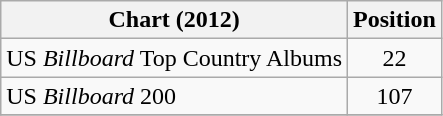<table class="wikitable">
<tr>
<th>Chart (2012)</th>
<th>Position</th>
</tr>
<tr>
<td>US <em>Billboard</em> Top Country Albums</td>
<td style="text-align:center;">22</td>
</tr>
<tr>
<td>US <em>Billboard</em> 200</td>
<td style="text-align:center;">107</td>
</tr>
<tr>
</tr>
</table>
